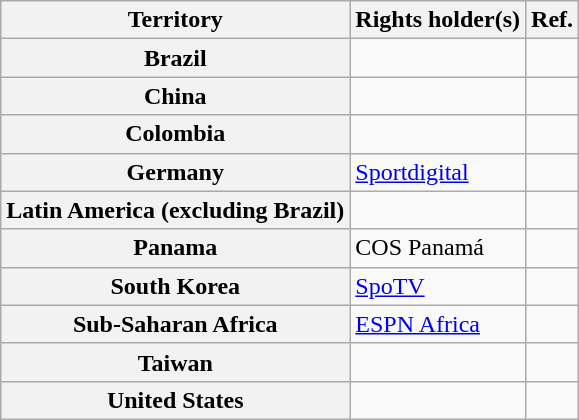<table class="wikitable plainrowheaders">
<tr>
<th scope="col">Territory</th>
<th scope="col">Rights holder(s)</th>
<th scope="col">Ref.</th>
</tr>
<tr>
<th scope="row">Brazil</th>
<td></td>
<td></td>
</tr>
<tr>
<th scope="row">China</th>
<td></td>
<td></td>
</tr>
<tr>
<th scope="row">Colombia</th>
<td></td>
<td></td>
</tr>
<tr>
<th scope="row">Germany</th>
<td><a href='#'>Sportdigital</a></td>
<td></td>
</tr>
<tr>
<th scope="row">Latin America (excluding Brazil)</th>
<td></td>
<td></td>
</tr>
<tr>
<th scope="row">Panama</th>
<td>COS Panamá</td>
<td></td>
</tr>
<tr>
<th scope="row">South Korea</th>
<td><a href='#'>SpoTV</a></td>
<td></td>
</tr>
<tr>
<th scope="row">Sub-Saharan Africa</th>
<td><a href='#'>ESPN Africa</a></td>
<td></td>
</tr>
<tr>
<th scope="row">Taiwan</th>
<td></td>
<td></td>
</tr>
<tr>
<th scope="row">United States</th>
<td></td>
<td></td>
</tr>
</table>
